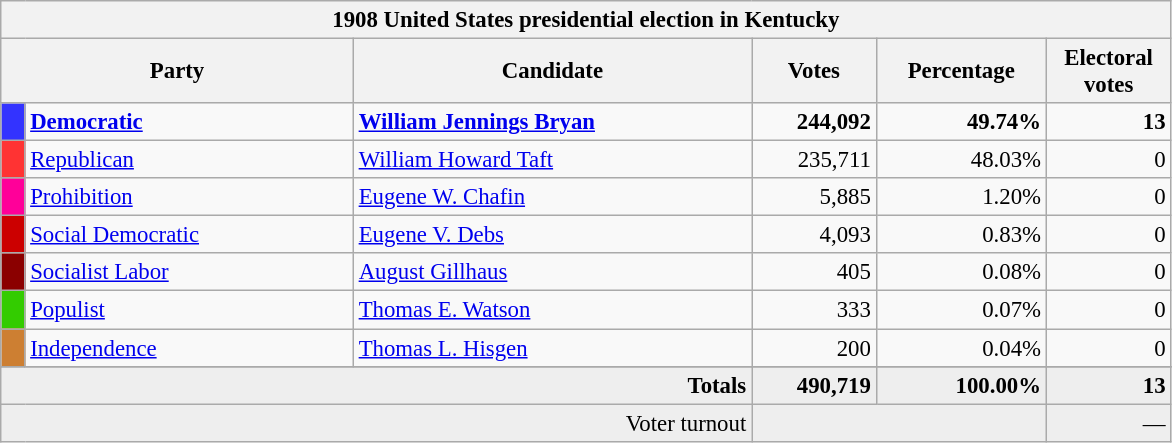<table class="wikitable" style="font-size: 95%;">
<tr>
<th colspan="6">1908 United States presidential election in Kentucky</th>
</tr>
<tr>
<th colspan="2" style="width: 15em">Party</th>
<th style="width: 17em">Candidate</th>
<th style="width: 5em">Votes</th>
<th style="width: 7em">Percentage</th>
<th style="width: 5em">Electoral votes</th>
</tr>
<tr>
<th style="background-color:#3333FF; width: 3px"></th>
<td style="width: 130px"><strong><a href='#'>Democratic</a></strong></td>
<td><strong><a href='#'>William Jennings Bryan</a></strong></td>
<td align="right"><strong>244,092</strong></td>
<td align="right"><strong>49.74%</strong></td>
<td align="right"><strong>13</strong></td>
</tr>
<tr>
<th style="background-color:#FF3333; width: 3px"></th>
<td style="width: 130px"><a href='#'>Republican</a></td>
<td><a href='#'>William Howard Taft</a></td>
<td align="right">235,711</td>
<td align="right">48.03%</td>
<td align="right">0</td>
</tr>
<tr>
<th style="background-color:#f09; width: 3px"></th>
<td style="width: 130px"><a href='#'>Prohibition</a></td>
<td><a href='#'>Eugene W. Chafin</a></td>
<td align="right">5,885</td>
<td align="right">1.20%</td>
<td align="right">0</td>
</tr>
<tr>
<th style="background-color:#c00; width: 3px"></th>
<td style="width: 130px"><a href='#'>Social Democratic</a></td>
<td><a href='#'>Eugene V. Debs</a></td>
<td align="right">4,093</td>
<td align="right">0.83%</td>
<td align="right">0</td>
</tr>
<tr>
<th style="background-color:#8B0000; width: 3px"></th>
<td style="width: 130px"><a href='#'>Socialist Labor</a></td>
<td><a href='#'>August Gillhaus</a></td>
<td align="right">405</td>
<td align="right">0.08%</td>
<td align="right">0</td>
</tr>
<tr>
<th style="background-color:#3c0; width: 3px"></th>
<td style="width: 130px"><a href='#'>Populist</a></td>
<td><a href='#'>Thomas E. Watson</a></td>
<td align="right">333</td>
<td align="right">0.07%</td>
<td align="right">0</td>
</tr>
<tr>
<th style="background-color:#CD7F32; width: 3px"></th>
<td style="width: 130px"><a href='#'>Independence</a></td>
<td><a href='#'>Thomas L. Hisgen</a></td>
<td align="right">200</td>
<td align="right">0.04%</td>
<td align="right">0</td>
</tr>
<tr>
</tr>
<tr bgcolor="#EEEEEE">
<td colspan="3" align="right"><strong>Totals</strong></td>
<td align="right"><strong>490,719</strong></td>
<td align="right"><strong>100.00%</strong></td>
<td align="right"><strong>13</strong></td>
</tr>
<tr bgcolor="#EEEEEE">
<td colspan="3" align="right">Voter turnout</td>
<td colspan="2" align="right"></td>
<td align="right">—</td>
</tr>
</table>
